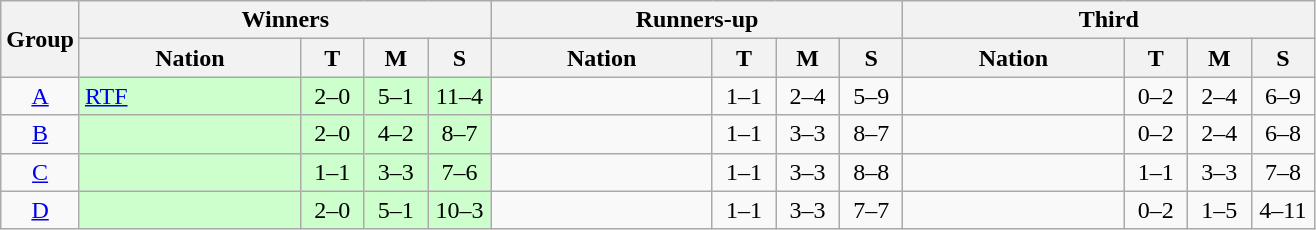<table class="wikitable nowrap" style=text-align:center>
<tr>
<th rowspan=2>Group</th>
<th colspan=4>Winners</th>
<th colspan=4>Runners-up</th>
<th colspan=4>Third</th>
</tr>
<tr>
<th width=140>Nation</th>
<th width=35>T</th>
<th width=35>M</th>
<th width=35>S</th>
<th width=140>Nation</th>
<th width=35>T</th>
<th width=35>M</th>
<th width=35>S</th>
<th width=140>Nation</th>
<th width=35>T</th>
<th width=35>M</th>
<th width=35>S</th>
</tr>
<tr>
<td><a href='#'>A</a></td>
<td style=text-align:left bgcolor=ccffcc> <a href='#'>RTF</a></td>
<td bgcolor=ccffcc>2–0</td>
<td bgcolor=ccffcc>5–1</td>
<td bgcolor=ccffcc>11–4</td>
<td style=text-align:left></td>
<td>1–1</td>
<td>2–4</td>
<td>5–9</td>
<td style=text-align:left></td>
<td>0–2</td>
<td>2–4</td>
<td>6–9</td>
</tr>
<tr>
<td><a href='#'>B</a></td>
<td style=text-align:left bgcolor=ccffcc></td>
<td bgcolor=ccffcc>2–0</td>
<td bgcolor=ccffcc>4–2</td>
<td bgcolor=ccffcc>8–7</td>
<td style=text-align:left></td>
<td>1–1</td>
<td>3–3</td>
<td>8–7</td>
<td style=text-align:left></td>
<td>0–2</td>
<td>2–4</td>
<td>6–8</td>
</tr>
<tr>
<td><a href='#'>C</a></td>
<td style=text-align:left bgcolor=ccffcc></td>
<td bgcolor=ccffcc>1–1</td>
<td bgcolor=ccffcc>3–3</td>
<td bgcolor=ccffcc>7–6</td>
<td style=text-align:left></td>
<td>1–1</td>
<td>3–3</td>
<td>8–8</td>
<td style=text-align:left></td>
<td>1–1</td>
<td>3–3</td>
<td>7–8</td>
</tr>
<tr>
<td><a href='#'>D</a></td>
<td style=text-align:left bgcolor=ccffcc></td>
<td bgcolor=ccffcc>2–0</td>
<td bgcolor=ccffcc>5–1</td>
<td bgcolor=ccffcc>10–3</td>
<td style=text-align:left></td>
<td>1–1</td>
<td>3–3</td>
<td>7–7</td>
<td style=text-align:left></td>
<td>0–2</td>
<td>1–5</td>
<td>4–11</td>
</tr>
</table>
